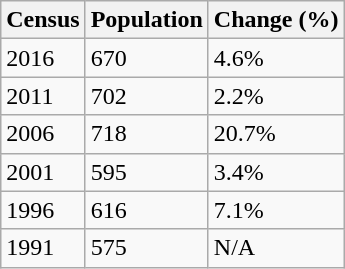<table class="wikitable">
<tr>
<th>Census</th>
<th>Population</th>
<th>Change (%)</th>
</tr>
<tr>
<td>2016</td>
<td>670</td>
<td> 4.6%</td>
</tr>
<tr>
<td>2011</td>
<td>702</td>
<td> 2.2%</td>
</tr>
<tr>
<td>2006</td>
<td>718</td>
<td> 20.7%</td>
</tr>
<tr>
<td>2001</td>
<td>595</td>
<td> 3.4%</td>
</tr>
<tr>
<td>1996</td>
<td>616</td>
<td> 7.1%</td>
</tr>
<tr>
<td>1991</td>
<td>575</td>
<td>N/A</td>
</tr>
</table>
